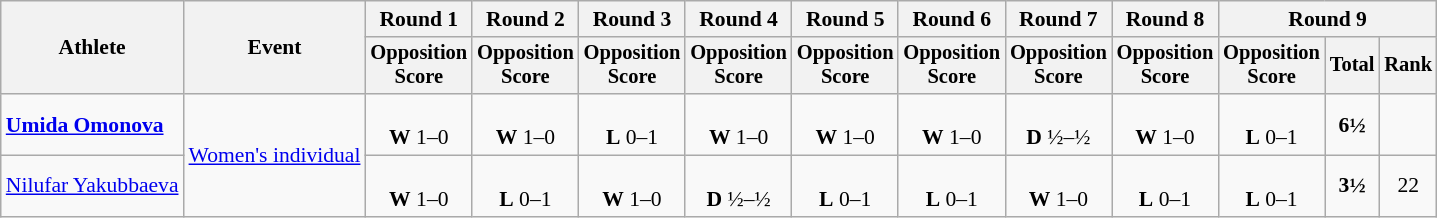<table class=wikitable style="font-size:90%; text-align:center;">
<tr>
<th rowspan="2">Athlete</th>
<th rowspan="2">Event</th>
<th>Round 1</th>
<th>Round 2</th>
<th>Round 3</th>
<th>Round 4</th>
<th>Round 5</th>
<th>Round 6</th>
<th>Round 7</th>
<th>Round 8</th>
<th colspan=3>Round 9</th>
</tr>
<tr style="font-size:95%">
<th>Opposition<br>Score</th>
<th>Opposition<br>Score</th>
<th>Opposition<br>Score</th>
<th>Opposition<br>Score</th>
<th>Opposition<br>Score</th>
<th>Opposition<br>Score</th>
<th>Opposition<br>Score</th>
<th>Opposition<br>Score</th>
<th>Opposition<br>Score</th>
<th>Total</th>
<th>Rank</th>
</tr>
<tr>
<td align=left><strong><a href='#'>Umida Omonova</a></strong></td>
<td align=left rowspan=2><a href='#'>Women's individual</a></td>
<td><br><strong>W</strong> 1–0</td>
<td><br><strong>W</strong> 1–0</td>
<td><br><strong>L</strong> 0–1</td>
<td><br><strong>W</strong> 1–0</td>
<td><br><strong>W</strong> 1–0</td>
<td><br><strong>W</strong> 1–0</td>
<td><br><strong>D</strong> ½–½</td>
<td><br><strong>W</strong> 1–0</td>
<td><br><strong>L</strong> 0–1</td>
<td><strong>6½</strong></td>
<td></td>
</tr>
<tr>
<td align=left><a href='#'>Nilufar Yakubbaeva</a></td>
<td><br><strong>W</strong> 1–0</td>
<td><br><strong>L</strong> 0–1</td>
<td><br><strong>W</strong> 1–0</td>
<td><br><strong>D</strong> ½–½</td>
<td><br><strong>L</strong> 0–1</td>
<td><br><strong>L</strong> 0–1</td>
<td><br><strong>W</strong> 1–0</td>
<td><br><strong>L</strong> 0–1</td>
<td><br><strong>L</strong> 0–1</td>
<td><strong>3½</strong></td>
<td>22</td>
</tr>
</table>
